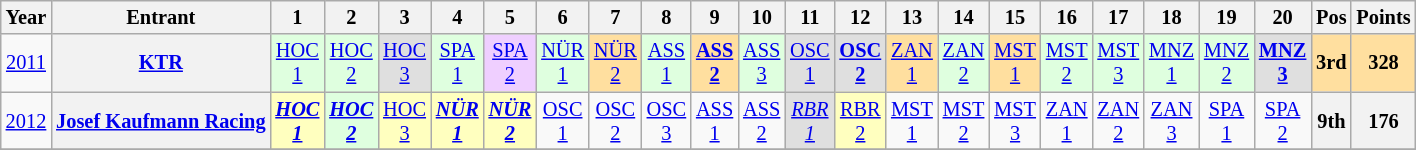<table class="wikitable" style="text-align:center; font-size:85%">
<tr>
<th>Year</th>
<th>Entrant</th>
<th>1</th>
<th>2</th>
<th>3</th>
<th>4</th>
<th>5</th>
<th>6</th>
<th>7</th>
<th>8</th>
<th>9</th>
<th>10</th>
<th>11</th>
<th>12</th>
<th>13</th>
<th>14</th>
<th>15</th>
<th>16</th>
<th>17</th>
<th>18</th>
<th>19</th>
<th>20</th>
<th>Pos</th>
<th>Points</th>
</tr>
<tr>
<td><a href='#'>2011</a></td>
<th><a href='#'>KTR</a></th>
<td style="background:#DFFFDF;"><a href='#'>HOC<br>1</a><br></td>
<td style="background:#DFFFDF;"><a href='#'>HOC<br>2</a><br></td>
<td style="background:#DFDFDF;"><a href='#'>HOC<br>3</a><br></td>
<td style="background:#DFFFDF;"><a href='#'>SPA<br>1</a><br></td>
<td style="background:#EFCFFF;"><a href='#'>SPA<br>2</a><br></td>
<td style="background:#DFFFDF;"><a href='#'>NÜR<br>1</a><br></td>
<td style="background:#FFDF9F;"><a href='#'>NÜR<br>2</a><br></td>
<td style="background:#DFFFDF;"><a href='#'>ASS<br>1</a><br></td>
<td style="background:#FFDF9F;"><strong><a href='#'>ASS<br>2</a></strong><br></td>
<td style="background:#DFFFDF;"><a href='#'>ASS<br>3</a><br></td>
<td style="background:#DFDFDF;"><a href='#'>OSC<br>1</a><br></td>
<td style="background:#DFDFDF;"><strong><a href='#'>OSC<br>2</a></strong><br></td>
<td style="background:#FFDF9F;"><a href='#'>ZAN<br>1</a><br></td>
<td style="background:#DFFFDF;"><a href='#'>ZAN<br>2</a><br></td>
<td style="background:#FFDF9F;"><a href='#'>MST<br>1</a><br></td>
<td style="background:#DFFFDF;"><a href='#'>MST<br>2</a><br></td>
<td style="background:#DFFFDF;"><a href='#'>MST<br>3</a><br></td>
<td style="background:#DFFFDF;"><a href='#'>MNZ<br>1</a><br></td>
<td style="background:#DFFFDF;"><a href='#'>MNZ<br>2</a><br></td>
<td style="background:#DFDFDF;"><strong><a href='#'>MNZ<br>3</a></strong><br></td>
<th style="background:#FFDF9F;">3rd</th>
<th style="background:#FFDF9F;">328</th>
</tr>
<tr>
<td><a href='#'>2012</a></td>
<th nowrap><a href='#'>Josef Kaufmann Racing</a></th>
<td style="background:#FFFFBF;"><strong><em><a href='#'>HOC<br>1</a></em></strong><br></td>
<td style="background:#DFFFDF;"><strong><em><a href='#'>HOC<br>2</a></em></strong><br></td>
<td style="background:#FFFFBF;"><a href='#'>HOC<br>3</a><br></td>
<td style="background:#FFFFBF;"><strong><em><a href='#'>NÜR<br>1</a></em></strong><br></td>
<td style="background:#FFFFBF;"><strong><em><a href='#'>NÜR<br>2</a></em></strong><br></td>
<td><a href='#'>OSC<br>1</a></td>
<td><a href='#'>OSC<br>2</a></td>
<td><a href='#'>OSC<br>3</a></td>
<td><a href='#'>ASS<br>1</a></td>
<td><a href='#'>ASS<br>2</a></td>
<td style="background:#DFDFDF;"><em><a href='#'>RBR<br>1</a></em><br></td>
<td style="background:#FFFFBF;"><a href='#'>RBR<br>2</a><br></td>
<td><a href='#'>MST<br>1</a></td>
<td><a href='#'>MST<br>2</a></td>
<td><a href='#'>MST<br>3</a></td>
<td><a href='#'>ZAN<br>1</a></td>
<td><a href='#'>ZAN<br>2</a></td>
<td><a href='#'>ZAN<br>3</a></td>
<td><a href='#'>SPA<br>1</a></td>
<td><a href='#'>SPA<br>2</a></td>
<th>9th</th>
<th>176</th>
</tr>
<tr>
</tr>
</table>
